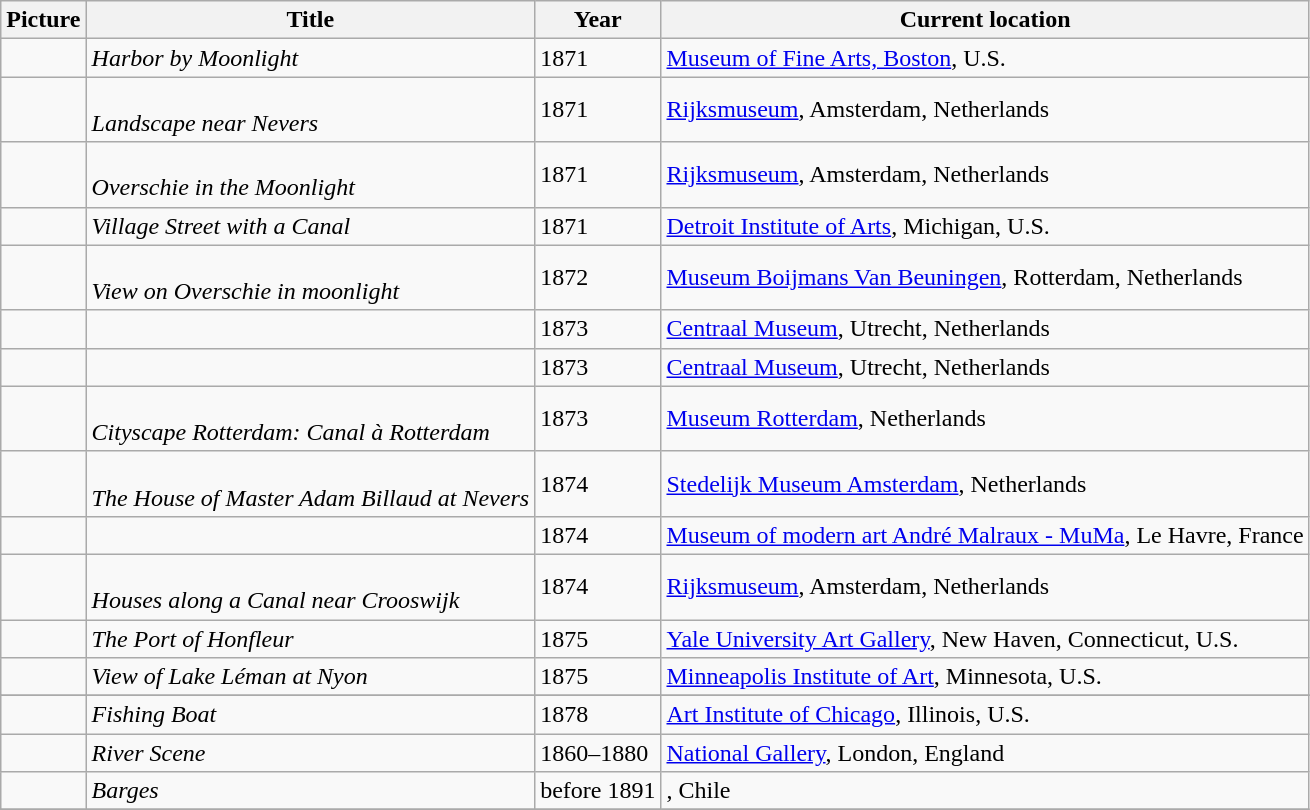<table class="wikitable sortable">
<tr>
<th class=unsortable>Picture</th>
<th>Title</th>
<th>Year</th>
<th>Current location</th>
</tr>
<tr>
<td></td>
<td><em>Harbor by Moonlight</em></td>
<td>1871</td>
<td><a href='#'>Museum of Fine Arts, Boston</a>, U.S.</td>
</tr>
<tr>
<td></td>
<td><br><em>Landscape near Nevers</em></td>
<td>1871</td>
<td><a href='#'>Rijksmuseum</a>, Amsterdam, Netherlands</td>
</tr>
<tr>
<td></td>
<td><br><em>Overschie in the Moonlight</em></td>
<td>1871</td>
<td><a href='#'>Rijksmuseum</a>, Amsterdam, Netherlands</td>
</tr>
<tr>
<td></td>
<td><em>Village Street with a Canal</em></td>
<td>1871</td>
<td><a href='#'>Detroit Institute of Arts</a>, Michigan, U.S.</td>
</tr>
<tr>
<td></td>
<td><br><em>View on Overschie in moonlight</em></td>
<td>1872</td>
<td><a href='#'>Museum Boijmans Van Beuningen</a>, Rotterdam, Netherlands</td>
</tr>
<tr>
<td></td>
<td></td>
<td>1873</td>
<td><a href='#'>Centraal Museum</a>, Utrecht, Netherlands</td>
</tr>
<tr>
<td></td>
<td></td>
<td>1873</td>
<td><a href='#'>Centraal Museum</a>, Utrecht, Netherlands</td>
</tr>
<tr>
<td></td>
<td><br><em>Cityscape Rotterdam: Canal à Rotterdam</em></td>
<td>1873</td>
<td><a href='#'>Museum Rotterdam</a>, Netherlands</td>
</tr>
<tr>
<td></td>
<td><br><em>The House of Master Adam Billaud at Nevers</em></td>
<td>1874</td>
<td><a href='#'>Stedelijk Museum Amsterdam</a>, Netherlands</td>
</tr>
<tr>
<td></td>
<td></td>
<td>1874</td>
<td><a href='#'>Museum of modern art André Malraux - MuMa</a>, Le Havre, France</td>
</tr>
<tr>
<td></td>
<td><br><em>Houses along a Canal near Crooswijk</em></td>
<td>1874</td>
<td><a href='#'>Rijksmuseum</a>, Amsterdam, Netherlands</td>
</tr>
<tr>
<td></td>
<td><em>The Port of Honfleur</em></td>
<td>1875</td>
<td><a href='#'>Yale University Art Gallery</a>, New Haven, Connecticut, U.S.</td>
</tr>
<tr>
<td></td>
<td><em>View of Lake Léman at Nyon</em></td>
<td>1875</td>
<td><a href='#'>Minneapolis Institute of Art</a>, Minnesota, U.S.</td>
</tr>
<tr | >
</tr>
<tr>
<td></td>
<td><em>Fishing Boat</em></td>
<td>1878</td>
<td><a href='#'>Art Institute of Chicago</a>, Illinois, U.S.</td>
</tr>
<tr>
<td></td>
<td><em>River Scene</em></td>
<td>1860–1880</td>
<td><a href='#'>National Gallery</a>, London, England</td>
</tr>
<tr>
<td></td>
<td><em>Barges</em></td>
<td>before 1891</td>
<td>, Chile</td>
</tr>
<tr>
</tr>
</table>
